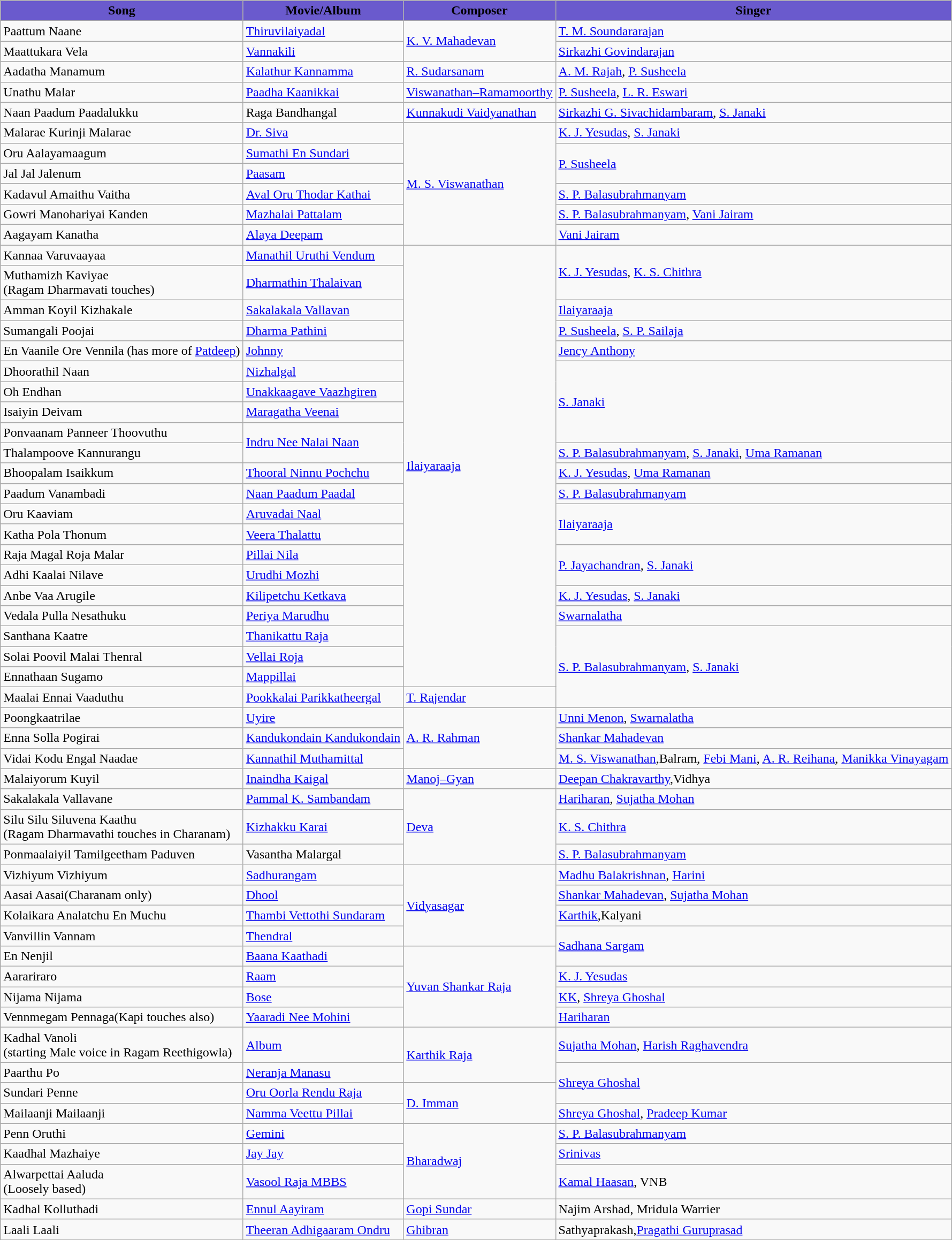<table class="wikitable">
<tr>
<th style="background:#6A5ACD">Song</th>
<th style="background:#6A5ACD">Movie/Album</th>
<th style="background:#6A5ACD">Composer</th>
<th style="background:#6A5ACD">Singer</th>
</tr>
<tr>
<td>Paattum Naane</td>
<td><a href='#'>Thiruvilaiyadal</a></td>
<td rowspan="2"><a href='#'>K. V. Mahadevan</a></td>
<td><a href='#'>T. M. Soundararajan</a></td>
</tr>
<tr>
<td>Maattukara Vela</td>
<td><a href='#'>Vannakili</a></td>
<td><a href='#'>Sirkazhi Govindarajan</a></td>
</tr>
<tr>
<td>Aadatha Manamum</td>
<td><a href='#'>Kalathur Kannamma</a></td>
<td><a href='#'>R. Sudarsanam</a></td>
<td><a href='#'>A. M. Rajah</a>, <a href='#'>P. Susheela</a></td>
</tr>
<tr>
<td>Unathu Malar</td>
<td><a href='#'>Paadha Kaanikkai</a></td>
<td><a href='#'>Viswanathan–Ramamoorthy</a></td>
<td><a href='#'>P. Susheela</a>, <a href='#'>L. R. Eswari</a></td>
</tr>
<tr>
<td>Naan Paadum Paadalukku</td>
<td>Raga Bandhangal</td>
<td><a href='#'>Kunnakudi Vaidyanathan</a></td>
<td><a href='#'>Sirkazhi G. Sivachidambaram</a>, <a href='#'>S. Janaki</a></td>
</tr>
<tr>
<td>Malarae Kurinji Malarae</td>
<td><a href='#'>Dr. Siva</a></td>
<td rowspan="6"><a href='#'>M. S. Viswanathan</a></td>
<td><a href='#'>K. J. Yesudas</a>, <a href='#'>S. Janaki</a></td>
</tr>
<tr>
<td>Oru Aalayamaagum</td>
<td><a href='#'>Sumathi En Sundari</a></td>
<td rowspan="2"><a href='#'>P. Susheela</a></td>
</tr>
<tr>
<td>Jal Jal Jalenum</td>
<td><a href='#'>Paasam</a></td>
</tr>
<tr>
<td>Kadavul Amaithu Vaitha</td>
<td><a href='#'>Aval Oru Thodar Kathai</a></td>
<td><a href='#'>S. P. Balasubrahmanyam</a></td>
</tr>
<tr>
<td>Gowri Manohariyai Kanden</td>
<td><a href='#'>Mazhalai Pattalam</a></td>
<td><a href='#'>S. P. Balasubrahmanyam</a>, <a href='#'>Vani Jairam</a></td>
</tr>
<tr>
<td>Aagayam Kanatha</td>
<td><a href='#'>Alaya Deepam</a></td>
<td><a href='#'>Vani Jairam</a></td>
</tr>
<tr>
<td>Kannaa Varuvaayaa</td>
<td><a href='#'>Manathil Uruthi Vendum</a></td>
<td rowspan="21"><a href='#'>Ilaiyaraaja</a></td>
<td rowspan="2"><a href='#'>K. J. Yesudas</a>, <a href='#'>K. S. Chithra</a></td>
</tr>
<tr>
<td>Muthamizh Kaviyae<br>(Ragam Dharmavati touches)</td>
<td><a href='#'>Dharmathin Thalaivan</a></td>
</tr>
<tr>
<td>Amman Koyil Kizhakale</td>
<td><a href='#'>Sakalakala Vallavan</a></td>
<td><a href='#'>Ilaiyaraaja</a></td>
</tr>
<tr>
<td>Sumangali Poojai</td>
<td><a href='#'>Dharma Pathini</a></td>
<td><a href='#'>P. Susheela</a>, <a href='#'>S. P. Sailaja</a></td>
</tr>
<tr>
<td>En Vaanile Ore Vennila (has more of <a href='#'>Patdeep</a>)</td>
<td><a href='#'>Johnny</a></td>
<td><a href='#'>Jency Anthony</a></td>
</tr>
<tr>
<td>Dhoorathil Naan</td>
<td><a href='#'>Nizhalgal</a></td>
<td rowspan="4"><a href='#'>S. Janaki</a></td>
</tr>
<tr>
<td>Oh Endhan</td>
<td><a href='#'>Unakkaagave Vaazhgiren</a></td>
</tr>
<tr>
<td>Isaiyin Deivam</td>
<td><a href='#'>Maragatha Veenai</a></td>
</tr>
<tr>
<td>Ponvaanam Panneer Thoovuthu</td>
<td rowspan=2><a href='#'>Indru Nee Nalai Naan</a></td>
</tr>
<tr>
<td>Thalampoove Kannurangu</td>
<td><a href='#'>S. P. Balasubrahmanyam</a>, <a href='#'>S. Janaki</a>, <a href='#'>Uma Ramanan</a></td>
</tr>
<tr>
<td>Bhoopalam Isaikkum</td>
<td><a href='#'>Thooral Ninnu Pochchu</a></td>
<td><a href='#'>K. J. Yesudas</a>, <a href='#'>Uma Ramanan</a></td>
</tr>
<tr>
<td>Paadum Vanambadi</td>
<td><a href='#'>Naan Paadum Paadal</a></td>
<td><a href='#'>S. P. Balasubrahmanyam</a></td>
</tr>
<tr>
<td>Oru Kaaviam</td>
<td><a href='#'>Aruvadai Naal</a></td>
<td rowspan=2><a href='#'>Ilaiyaraaja</a></td>
</tr>
<tr>
<td>Katha Pola Thonum</td>
<td><a href='#'>Veera Thalattu</a></td>
</tr>
<tr>
<td>Raja Magal Roja Malar</td>
<td><a href='#'>Pillai Nila</a></td>
<td rowspan=2><a href='#'>P. Jayachandran</a>, <a href='#'>S. Janaki</a></td>
</tr>
<tr>
<td>Adhi Kaalai Nilave</td>
<td><a href='#'>Urudhi Mozhi</a></td>
</tr>
<tr>
<td>Anbe Vaa Arugile</td>
<td><a href='#'>Kilipetchu Ketkava</a></td>
<td><a href='#'>K. J. Yesudas</a>, <a href='#'>S. Janaki</a></td>
</tr>
<tr>
<td>Vedala Pulla Nesathuku</td>
<td><a href='#'>Periya Marudhu</a></td>
<td><a href='#'>Swarnalatha</a></td>
</tr>
<tr>
<td>Santhana Kaatre</td>
<td><a href='#'>Thanikattu Raja</a></td>
<td rowspan="4"><a href='#'>S. P. Balasubrahmanyam</a>, <a href='#'>S. Janaki</a></td>
</tr>
<tr>
<td>Solai Poovil Malai Thenral</td>
<td><a href='#'>Vellai Roja</a></td>
</tr>
<tr>
<td>Ennathaan Sugamo</td>
<td><a href='#'>Mappillai</a></td>
</tr>
<tr>
<td>Maalai Ennai Vaaduthu</td>
<td><a href='#'>Pookkalai Parikkatheergal</a></td>
<td><a href='#'>T. Rajendar</a></td>
</tr>
<tr>
<td>Poongkaatrilae</td>
<td><a href='#'>Uyire</a></td>
<td rowspan="3"><a href='#'>A. R. Rahman</a></td>
<td><a href='#'>Unni Menon</a>, <a href='#'>Swarnalatha</a></td>
</tr>
<tr>
<td>Enna Solla Pogirai</td>
<td><a href='#'>Kandukondain Kandukondain</a></td>
<td><a href='#'>Shankar Mahadevan</a></td>
</tr>
<tr>
<td>Vidai Kodu Engal Naadae</td>
<td><a href='#'>Kannathil Muthamittal</a></td>
<td><a href='#'>M. S. Viswanathan</a>,Balram, <a href='#'>Febi Mani</a>, <a href='#'>A. R. Reihana</a>, <a href='#'>Manikka Vinayagam</a></td>
</tr>
<tr>
<td>Malaiyorum Kuyil</td>
<td><a href='#'>Inaindha Kaigal</a></td>
<td><a href='#'>Manoj–Gyan</a></td>
<td><a href='#'>Deepan Chakravarthy</a>,Vidhya</td>
</tr>
<tr>
<td>Sakalakala Vallavane</td>
<td><a href='#'>Pammal K. Sambandam</a></td>
<td rowspan=3><a href='#'>Deva</a></td>
<td><a href='#'>Hariharan</a>, <a href='#'>Sujatha Mohan</a></td>
</tr>
<tr>
<td>Silu Silu Siluvena Kaathu<br>(Ragam Dharmavathi touches in Charanam)</td>
<td><a href='#'>Kizhakku Karai</a></td>
<td><a href='#'>K. S. Chithra</a></td>
</tr>
<tr>
<td>Ponmaalaiyil Tamilgeetham Paduven</td>
<td>Vasantha Malargal</td>
<td><a href='#'>S. P. Balasubrahmanyam</a></td>
</tr>
<tr>
<td>Vizhiyum Vizhiyum</td>
<td><a href='#'>Sadhurangam</a></td>
<td rowspan="4"><a href='#'>Vidyasagar</a></td>
<td><a href='#'>Madhu Balakrishnan</a>, <a href='#'>Harini</a></td>
</tr>
<tr>
<td>Aasai Aasai(Charanam only)</td>
<td><a href='#'>Dhool</a></td>
<td><a href='#'>Shankar Mahadevan</a>, <a href='#'>Sujatha Mohan</a></td>
</tr>
<tr>
<td>Kolaikara Analatchu En Muchu</td>
<td><a href='#'>Thambi Vettothi Sundaram</a></td>
<td><a href='#'>Karthik</a>,Kalyani</td>
</tr>
<tr>
<td>Vanvillin Vannam</td>
<td><a href='#'>Thendral</a></td>
<td rowspan=2><a href='#'>Sadhana Sargam</a></td>
</tr>
<tr>
<td>En Nenjil</td>
<td><a href='#'>Baana Kaathadi</a></td>
<td rowspan=4><a href='#'>Yuvan Shankar Raja</a></td>
</tr>
<tr>
<td>Aarariraro</td>
<td><a href='#'>Raam</a></td>
<td><a href='#'>K. J. Yesudas</a></td>
</tr>
<tr>
<td>Nijama Nijama</td>
<td><a href='#'>Bose</a></td>
<td><a href='#'>KK</a>, <a href='#'>Shreya Ghoshal</a></td>
</tr>
<tr>
<td>Vennmegam Pennaga(Kapi touches also)</td>
<td><a href='#'>Yaaradi Nee Mohini</a></td>
<td><a href='#'>Hariharan</a></td>
</tr>
<tr>
<td>Kadhal Vanoli<br>(starting Male voice in Ragam Reethigowla)</td>
<td><a href='#'>Album</a></td>
<td rowspan=2><a href='#'>Karthik Raja</a></td>
<td><a href='#'>Sujatha Mohan</a>, <a href='#'>Harish Raghavendra</a></td>
</tr>
<tr>
<td>Paarthu Po</td>
<td><a href='#'>Neranja Manasu</a></td>
<td rowspan=2><a href='#'>Shreya Ghoshal</a></td>
</tr>
<tr>
<td>Sundari Penne</td>
<td><a href='#'>Oru Oorla Rendu Raja</a></td>
<td rowspan=2><a href='#'>D. Imman</a></td>
</tr>
<tr>
<td>Mailaanji Mailaanji</td>
<td><a href='#'>Namma Veettu Pillai</a></td>
<td><a href='#'>Shreya Ghoshal</a>, <a href='#'>Pradeep Kumar</a></td>
</tr>
<tr>
<td>Penn Oruthi</td>
<td><a href='#'>Gemini</a></td>
<td rowspan="3"><a href='#'>Bharadwaj</a></td>
<td><a href='#'>S. P. Balasubrahmanyam</a></td>
</tr>
<tr>
<td>Kaadhal Mazhaiye</td>
<td><a href='#'>Jay Jay</a></td>
<td><a href='#'>Srinivas</a></td>
</tr>
<tr>
<td>Alwarpettai Aaluda<br>(Loosely based)</td>
<td><a href='#'>Vasool Raja MBBS</a></td>
<td><a href='#'>Kamal Haasan</a>, VNB</td>
</tr>
<tr>
<td>Kadhal Kolluthadi</td>
<td><a href='#'>Ennul Aayiram</a></td>
<td><a href='#'>Gopi Sundar</a></td>
<td>Najim Arshad, Mridula Warrier</td>
</tr>
<tr>
<td>Laali Laali</td>
<td><a href='#'>Theeran Adhigaaram Ondru</a></td>
<td><a href='#'>Ghibran</a></td>
<td>Sathyaprakash,<a href='#'>Pragathi Guruprasad</a></td>
</tr>
</table>
